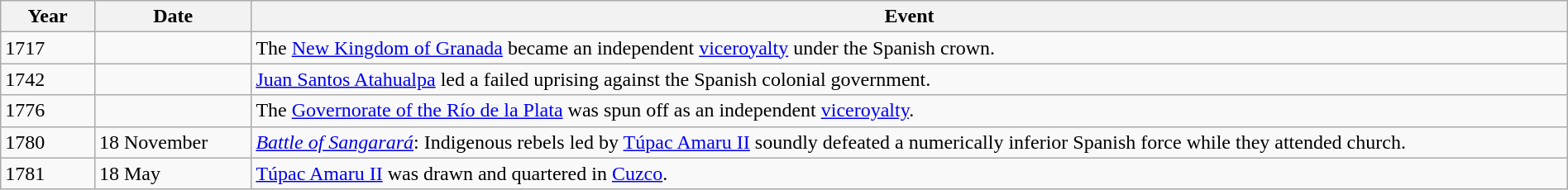<table class="wikitable" width="100%">
<tr>
<th style="width:6%">Year</th>
<th style="width:10%">Date</th>
<th>Event</th>
</tr>
<tr>
<td>1717</td>
<td></td>
<td>The <a href='#'>New Kingdom of Granada</a> became an independent <a href='#'>viceroyalty</a> under the Spanish crown.</td>
</tr>
<tr>
<td>1742</td>
<td></td>
<td><a href='#'>Juan Santos Atahualpa</a> led a failed uprising against the Spanish colonial government.</td>
</tr>
<tr>
<td>1776</td>
<td></td>
<td>The <a href='#'>Governorate of the Río de la Plata</a> was spun off as an independent <a href='#'>viceroyalty</a>.</td>
</tr>
<tr>
<td>1780</td>
<td>18 November</td>
<td><em><a href='#'>Battle of Sangarará</a></em>: Indigenous rebels led by <a href='#'>Túpac Amaru II</a> soundly defeated a numerically inferior Spanish force while they attended church.</td>
</tr>
<tr>
<td>1781</td>
<td>18 May</td>
<td><a href='#'>Túpac Amaru II</a> was drawn and quartered in <a href='#'>Cuzco</a>.</td>
</tr>
</table>
